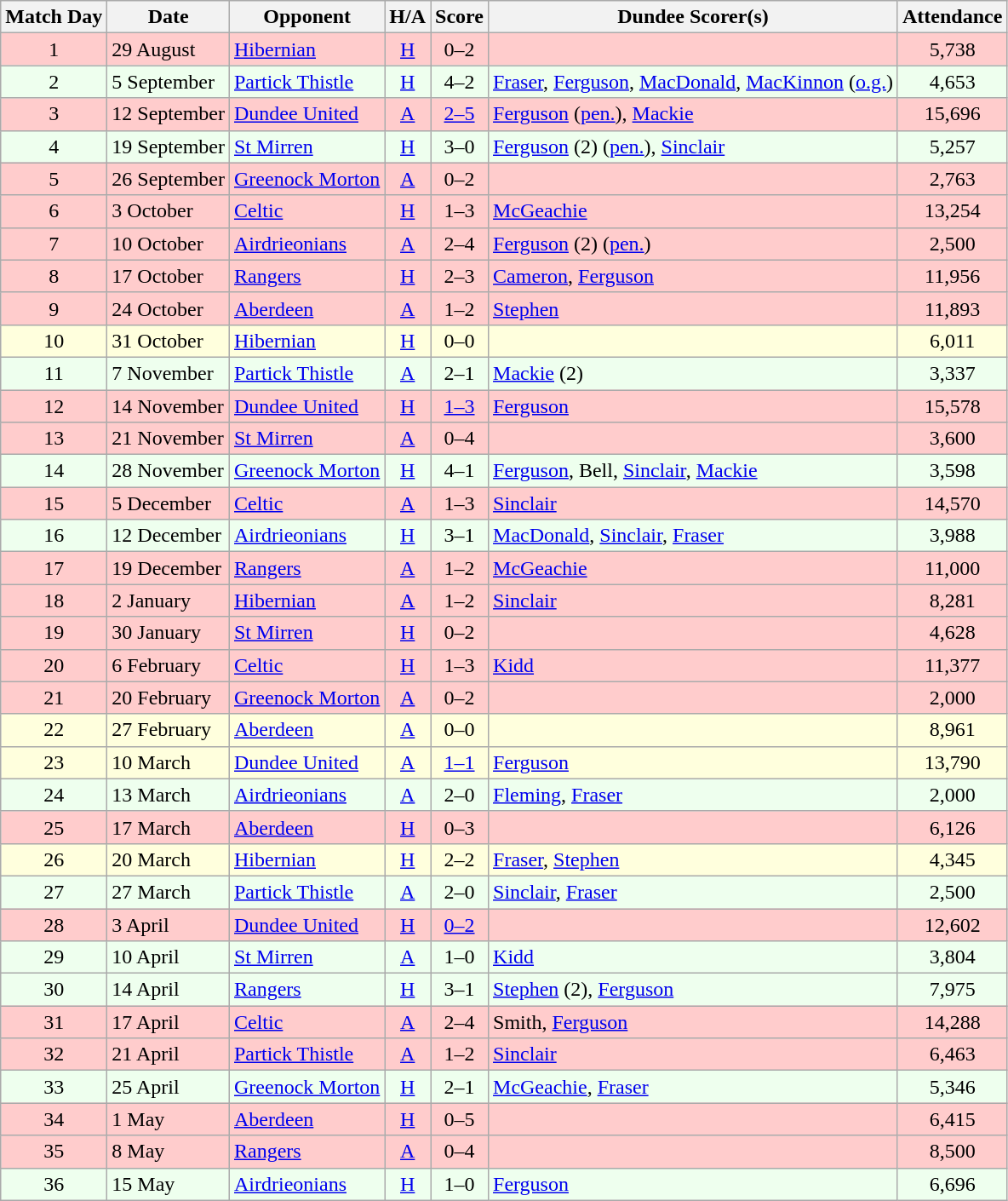<table class="wikitable" style="text-align:center">
<tr>
<th>Match Day</th>
<th>Date</th>
<th>Opponent</th>
<th>H/A</th>
<th>Score</th>
<th>Dundee Scorer(s)</th>
<th>Attendance</th>
</tr>
<tr bgcolor="#FFCCCC">
<td>1</td>
<td align="left">29 August</td>
<td align="left"><a href='#'>Hibernian</a></td>
<td><a href='#'>H</a></td>
<td>0–2</td>
<td align="left"></td>
<td>5,738</td>
</tr>
<tr bgcolor="#EEFFEE">
<td>2</td>
<td align="left">5 September</td>
<td align="left"><a href='#'>Partick Thistle</a></td>
<td><a href='#'>H</a></td>
<td>4–2</td>
<td align="left"><a href='#'>Fraser</a>, <a href='#'>Ferguson</a>, <a href='#'>MacDonald</a>, <a href='#'>MacKinnon</a> (<a href='#'>o.g.</a>)</td>
<td>4,653</td>
</tr>
<tr bgcolor="#FFCCCC">
<td>3</td>
<td align="left">12 September</td>
<td align="left"><a href='#'>Dundee United</a></td>
<td><a href='#'>A</a></td>
<td><a href='#'>2–5</a></td>
<td align="left"><a href='#'>Ferguson</a> (<a href='#'>pen.</a>), <a href='#'>Mackie</a></td>
<td>15,696</td>
</tr>
<tr bgcolor="#EEFFEE">
<td>4</td>
<td align="left">19 September</td>
<td align="left"><a href='#'>St Mirren</a></td>
<td><a href='#'>H</a></td>
<td>3–0</td>
<td align="left"><a href='#'>Ferguson</a> (2) (<a href='#'>pen.</a>), <a href='#'>Sinclair</a></td>
<td>5,257</td>
</tr>
<tr bgcolor="#FFCCCC">
<td>5</td>
<td align="left">26 September</td>
<td align="left"><a href='#'>Greenock Morton</a></td>
<td><a href='#'>A</a></td>
<td>0–2</td>
<td align="left"></td>
<td>2,763</td>
</tr>
<tr bgcolor="#FFCCCC">
<td>6</td>
<td align="left">3 October</td>
<td align="left"><a href='#'>Celtic</a></td>
<td><a href='#'>H</a></td>
<td>1–3</td>
<td align="left"><a href='#'>McGeachie</a></td>
<td>13,254</td>
</tr>
<tr bgcolor="#FFCCCC">
<td>7</td>
<td align="left">10 October</td>
<td align="left"><a href='#'>Airdrieonians</a></td>
<td><a href='#'>A</a></td>
<td>2–4</td>
<td align="left"><a href='#'>Ferguson</a> (2) (<a href='#'>pen.</a>)</td>
<td>2,500</td>
</tr>
<tr bgcolor="#FFCCCC">
<td>8</td>
<td align="left">17 October</td>
<td align="left"><a href='#'>Rangers</a></td>
<td><a href='#'>H</a></td>
<td>2–3</td>
<td align="left"><a href='#'>Cameron</a>, <a href='#'>Ferguson</a></td>
<td>11,956</td>
</tr>
<tr bgcolor="#FFCCCC">
<td>9</td>
<td align="left">24 October</td>
<td align="left"><a href='#'>Aberdeen</a></td>
<td><a href='#'>A</a></td>
<td>1–2</td>
<td align="left"><a href='#'>Stephen</a></td>
<td>11,893</td>
</tr>
<tr bgcolor="#FFFFDD">
<td>10</td>
<td align="left">31 October</td>
<td align="left"><a href='#'>Hibernian</a></td>
<td><a href='#'>H</a></td>
<td>0–0</td>
<td align="left"></td>
<td>6,011</td>
</tr>
<tr bgcolor="#EEFFEE">
<td>11</td>
<td align="left">7 November</td>
<td align="left"><a href='#'>Partick Thistle</a></td>
<td><a href='#'>A</a></td>
<td>2–1</td>
<td align="left"><a href='#'>Mackie</a> (2)</td>
<td>3,337</td>
</tr>
<tr bgcolor="#FFCCCC">
<td>12</td>
<td align="left">14 November</td>
<td align="left"><a href='#'>Dundee United</a></td>
<td><a href='#'>H</a></td>
<td><a href='#'>1–3</a></td>
<td align="left"><a href='#'>Ferguson</a></td>
<td>15,578</td>
</tr>
<tr bgcolor="#FFCCCC">
<td>13</td>
<td align="left">21 November</td>
<td align="left"><a href='#'>St Mirren</a></td>
<td><a href='#'>A</a></td>
<td>0–4</td>
<td align="left"></td>
<td>3,600</td>
</tr>
<tr bgcolor="#EEFFEE">
<td>14</td>
<td align="left">28 November</td>
<td align="left"><a href='#'>Greenock Morton</a></td>
<td><a href='#'>H</a></td>
<td>4–1</td>
<td align="left"><a href='#'>Ferguson</a>, Bell, <a href='#'>Sinclair</a>, <a href='#'>Mackie</a></td>
<td>3,598</td>
</tr>
<tr bgcolor="#FFCCCC">
<td>15</td>
<td align="left">5 December</td>
<td align="left"><a href='#'>Celtic</a></td>
<td><a href='#'>A</a></td>
<td>1–3</td>
<td align="left"><a href='#'>Sinclair</a></td>
<td>14,570</td>
</tr>
<tr bgcolor="#EEFFEE">
<td>16</td>
<td align="left">12 December</td>
<td align="left"><a href='#'>Airdrieonians</a></td>
<td><a href='#'>H</a></td>
<td>3–1</td>
<td align="left"><a href='#'>MacDonald</a>, <a href='#'>Sinclair</a>, <a href='#'>Fraser</a></td>
<td>3,988</td>
</tr>
<tr bgcolor="#FFCCCC">
<td>17</td>
<td align="left">19 December</td>
<td align="left"><a href='#'>Rangers</a></td>
<td><a href='#'>A</a></td>
<td>1–2</td>
<td align="left"><a href='#'>McGeachie</a></td>
<td>11,000</td>
</tr>
<tr bgcolor="#FFCCCC">
<td>18</td>
<td align="left">2 January</td>
<td align="left"><a href='#'>Hibernian</a></td>
<td><a href='#'>A</a></td>
<td>1–2</td>
<td align="left"><a href='#'>Sinclair</a></td>
<td>8,281</td>
</tr>
<tr bgcolor="#FFCCCC">
<td>19</td>
<td align="left">30 January</td>
<td align="left"><a href='#'>St Mirren</a></td>
<td><a href='#'>H</a></td>
<td>0–2</td>
<td align="left"></td>
<td>4,628</td>
</tr>
<tr bgcolor="#FFCCCC">
<td>20</td>
<td align="left">6 February</td>
<td align="left"><a href='#'>Celtic</a></td>
<td><a href='#'>H</a></td>
<td>1–3</td>
<td align="left"><a href='#'>Kidd</a></td>
<td>11,377</td>
</tr>
<tr bgcolor="#FFCCCC">
<td>21</td>
<td align="left">20 February</td>
<td align="left"><a href='#'>Greenock Morton</a></td>
<td><a href='#'>A</a></td>
<td>0–2</td>
<td align="left"></td>
<td>2,000</td>
</tr>
<tr bgcolor="#FFFFDD">
<td>22</td>
<td align="left">27 February</td>
<td align="left"><a href='#'>Aberdeen</a></td>
<td><a href='#'>A</a></td>
<td>0–0</td>
<td align="left"></td>
<td>8,961</td>
</tr>
<tr bgcolor="#FFFFDD">
<td>23</td>
<td align="left">10 March</td>
<td align="left"><a href='#'>Dundee United</a></td>
<td><a href='#'>A</a></td>
<td><a href='#'>1–1</a></td>
<td align="left"><a href='#'>Ferguson</a></td>
<td>13,790</td>
</tr>
<tr bgcolor="#EEFFEE">
<td>24</td>
<td align="left">13 March</td>
<td align="left"><a href='#'>Airdrieonians</a></td>
<td><a href='#'>A</a></td>
<td>2–0</td>
<td align="left"><a href='#'>Fleming</a>, <a href='#'>Fraser</a></td>
<td>2,000</td>
</tr>
<tr bgcolor="#FFCCCC">
<td>25</td>
<td align="left">17 March</td>
<td align="left"><a href='#'>Aberdeen</a></td>
<td><a href='#'>H</a></td>
<td>0–3</td>
<td align="left"></td>
<td>6,126</td>
</tr>
<tr bgcolor="#FFFFDD">
<td>26</td>
<td align="left">20 March</td>
<td align="left"><a href='#'>Hibernian</a></td>
<td><a href='#'>H</a></td>
<td>2–2</td>
<td align="left"><a href='#'>Fraser</a>, <a href='#'>Stephen</a></td>
<td>4,345</td>
</tr>
<tr bgcolor="#EEFFEE">
<td>27</td>
<td align="left">27 March</td>
<td align="left"><a href='#'>Partick Thistle</a></td>
<td><a href='#'>A</a></td>
<td>2–0</td>
<td align="left"><a href='#'>Sinclair</a>, <a href='#'>Fraser</a></td>
<td>2,500</td>
</tr>
<tr bgcolor="#FFCCCC">
<td>28</td>
<td align="left">3 April</td>
<td align="left"><a href='#'>Dundee United</a></td>
<td><a href='#'>H</a></td>
<td><a href='#'>0–2</a></td>
<td align="left"></td>
<td>12,602</td>
</tr>
<tr bgcolor="#EEFFEE">
<td>29</td>
<td align="left">10 April</td>
<td align="left"><a href='#'>St Mirren</a></td>
<td><a href='#'>A</a></td>
<td>1–0</td>
<td align="left"><a href='#'>Kidd</a></td>
<td>3,804</td>
</tr>
<tr bgcolor="#EEFFEE">
<td>30</td>
<td align="left">14 April</td>
<td align="left"><a href='#'>Rangers</a></td>
<td><a href='#'>H</a></td>
<td>3–1</td>
<td align="left"><a href='#'>Stephen</a> (2), <a href='#'>Ferguson</a></td>
<td>7,975</td>
</tr>
<tr bgcolor="#FFCCCC">
<td>31</td>
<td align="left">17 April</td>
<td align="left"><a href='#'>Celtic</a></td>
<td><a href='#'>A</a></td>
<td>2–4</td>
<td align="left">Smith, <a href='#'>Ferguson</a></td>
<td>14,288</td>
</tr>
<tr bgcolor="#FFCCCC">
<td>32</td>
<td align="left">21 April</td>
<td align="left"><a href='#'>Partick Thistle</a></td>
<td><a href='#'>A</a></td>
<td>1–2</td>
<td align="left"><a href='#'>Sinclair</a></td>
<td>6,463</td>
</tr>
<tr bgcolor="#EEFFEE">
<td>33</td>
<td align="left">25 April</td>
<td align="left"><a href='#'>Greenock Morton</a></td>
<td><a href='#'>H</a></td>
<td>2–1</td>
<td align="left"><a href='#'>McGeachie</a>, <a href='#'>Fraser</a></td>
<td>5,346</td>
</tr>
<tr bgcolor="#FFCCCC">
<td>34</td>
<td align="left">1 May</td>
<td align="left"><a href='#'>Aberdeen</a></td>
<td><a href='#'>H</a></td>
<td>0–5</td>
<td align="left"></td>
<td>6,415</td>
</tr>
<tr bgcolor="#FFCCCC">
<td>35</td>
<td align="left">8 May</td>
<td align="left"><a href='#'>Rangers</a></td>
<td><a href='#'>A</a></td>
<td>0–4</td>
<td align="left"></td>
<td>8,500</td>
</tr>
<tr bgcolor="#EEFFEE">
<td>36</td>
<td align="left">15 May</td>
<td align="left"><a href='#'>Airdrieonians</a></td>
<td><a href='#'>H</a></td>
<td>1–0</td>
<td align="left"><a href='#'>Ferguson</a></td>
<td>6,696</td>
</tr>
</table>
